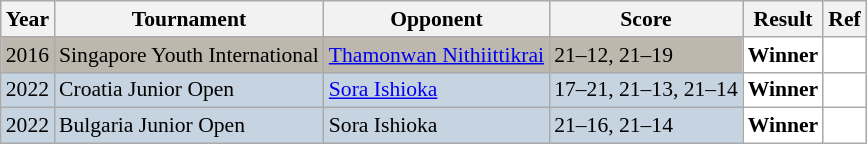<table class="sortable wikitable" style="font-size: 90%;">
<tr>
<th>Year</th>
<th>Tournament</th>
<th>Opponent</th>
<th>Score</th>
<th>Result</th>
<th>Ref</th>
</tr>
<tr style="background:#BDB8AD">
<td align="center">2016</td>
<td align="left">Singapore Youth International</td>
<td align="left"> <a href='#'>Thamonwan Nithiittikrai</a></td>
<td align="left">21–12, 21–19</td>
<td style="text-align:left; background:white"> <strong>Winner</strong></td>
<td style="text-align:center; background:white"></td>
</tr>
<tr style="background:#C6D4E1">
<td align="center">2022</td>
<td align="left">Croatia Junior Open</td>
<td align="left"> <a href='#'>Sora Ishioka</a></td>
<td align="left">17–21, 21–13, 21–14</td>
<td style="text-align:left; background:white"> <strong>Winner</strong></td>
<td style="text-align:center; background:white"></td>
</tr>
<tr style="background:#C6D4E1">
<td align="center">2022</td>
<td align="left">Bulgaria Junior Open</td>
<td align="left"> Sora Ishioka</td>
<td align="left">21–16, 21–14</td>
<td style="text-align:left; background:white"> <strong>Winner</strong></td>
<td style="text-align:center; background:white"></td>
</tr>
</table>
